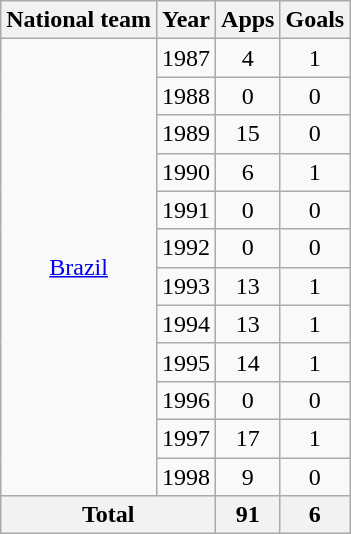<table class="wikitable" style="text-align:center">
<tr>
<th>National team</th>
<th>Year</th>
<th>Apps</th>
<th>Goals</th>
</tr>
<tr>
<td rowspan="12"><a href='#'>Brazil</a></td>
<td>1987</td>
<td>4</td>
<td>1</td>
</tr>
<tr>
<td>1988</td>
<td>0</td>
<td>0</td>
</tr>
<tr>
<td>1989</td>
<td>15</td>
<td>0</td>
</tr>
<tr>
<td>1990</td>
<td>6</td>
<td>1</td>
</tr>
<tr>
<td>1991</td>
<td>0</td>
<td>0</td>
</tr>
<tr>
<td>1992</td>
<td>0</td>
<td>0</td>
</tr>
<tr>
<td>1993</td>
<td>13</td>
<td>1</td>
</tr>
<tr>
<td>1994</td>
<td>13</td>
<td>1</td>
</tr>
<tr>
<td>1995</td>
<td>14</td>
<td>1</td>
</tr>
<tr>
<td>1996</td>
<td>0</td>
<td>0</td>
</tr>
<tr>
<td>1997</td>
<td>17</td>
<td>1</td>
</tr>
<tr>
<td>1998</td>
<td>9</td>
<td>0</td>
</tr>
<tr>
<th colspan="2">Total</th>
<th>91</th>
<th>6</th>
</tr>
</table>
